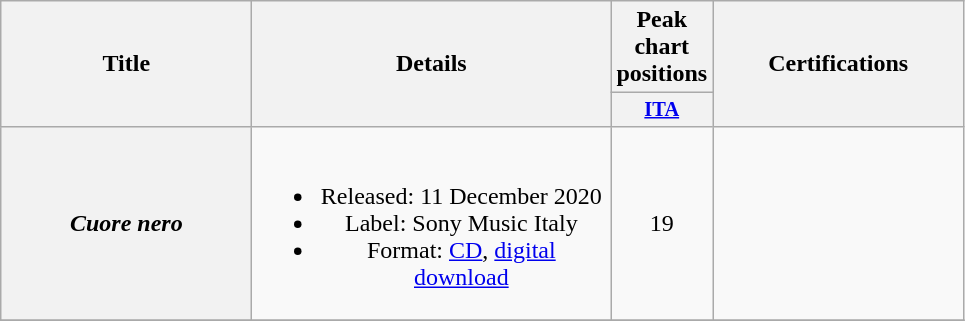<table class="wikitable plainrowheaders" style="text-align:center;">
<tr>
<th scope="col" rowspan="2" style="width:10em;">Title</th>
<th scope="col" rowspan="2" style="width:14.5em;">Details</th>
<th scope="col" colspan="1">Peak chart positions</th>
<th scope="col" rowspan="2" style="width:10em;">Certifications</th>
</tr>
<tr>
<th scope="col" style="width:3em;font-size:85%;"><a href='#'>ITA</a><br></th>
</tr>
<tr>
<th scope="row"><em>Cuore nero</em></th>
<td><br><ul><li>Released: 11 December 2020</li><li>Label: Sony Music Italy</li><li>Format: <a href='#'>CD</a>, <a href='#'>digital download</a></li></ul></td>
<td>19</td>
<td></td>
</tr>
<tr>
</tr>
</table>
